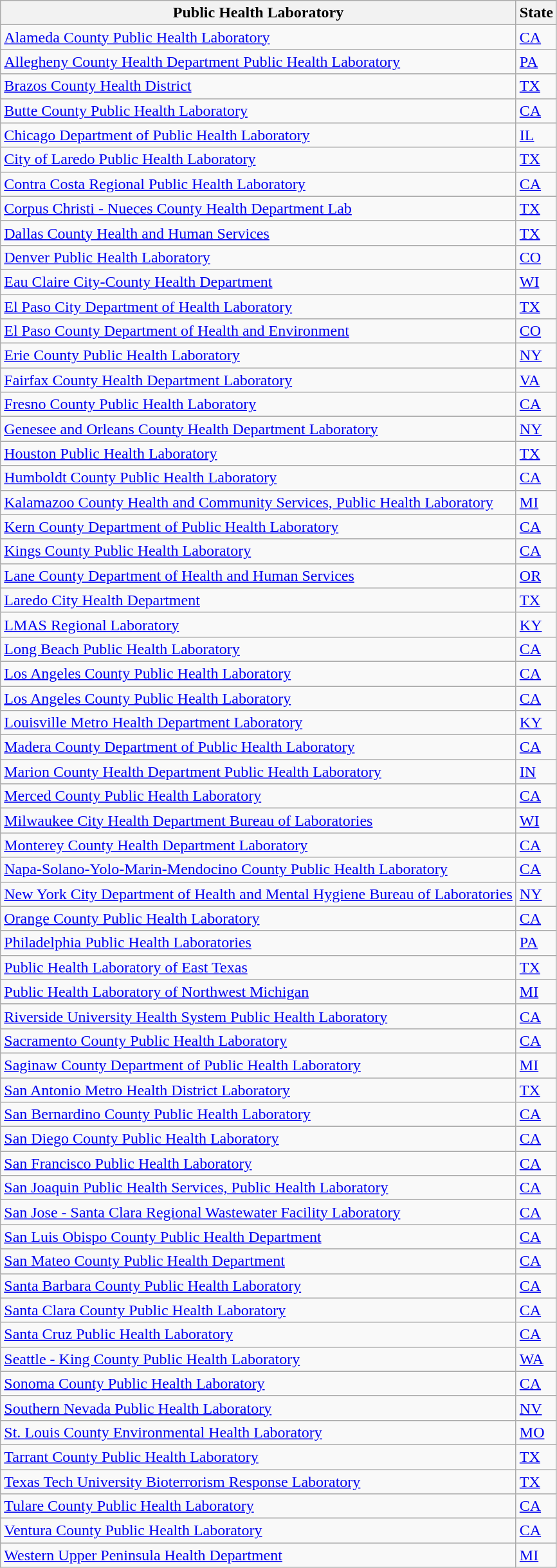<table class="wikitable sortable">
<tr>
<th>Public Health Laboratory</th>
<th>State</th>
</tr>
<tr>
<td><a href='#'>Alameda County Public Health Laboratory</a></td>
<td><a href='#'>CA</a></td>
</tr>
<tr>
<td><a href='#'>Allegheny County Health Department Public Health Laboratory</a></td>
<td><a href='#'>PA</a></td>
</tr>
<tr>
<td><a href='#'>Brazos County Health District</a></td>
<td><a href='#'>TX</a></td>
</tr>
<tr>
<td><a href='#'>Butte County Public Health Laboratory</a></td>
<td><a href='#'>CA</a></td>
</tr>
<tr>
<td><a href='#'>Chicago Department of Public Health Laboratory</a></td>
<td><a href='#'>IL</a></td>
</tr>
<tr>
<td><a href='#'>City of Laredo Public Health Laboratory</a></td>
<td><a href='#'>TX</a></td>
</tr>
<tr>
<td><a href='#'>Contra Costa Regional Public Health Laboratory</a></td>
<td><a href='#'>CA</a></td>
</tr>
<tr>
<td><a href='#'>Corpus Christi - Nueces County Health Department Lab</a></td>
<td><a href='#'>TX</a></td>
</tr>
<tr>
<td><a href='#'>Dallas County Health and Human Services</a></td>
<td><a href='#'>TX</a></td>
</tr>
<tr>
<td><a href='#'>Denver Public Health Laboratory</a></td>
<td><a href='#'>CO</a></td>
</tr>
<tr>
<td><a href='#'>Eau Claire City-County Health Department</a></td>
<td><a href='#'>WI</a></td>
</tr>
<tr>
<td><a href='#'>El Paso City Department of Health Laboratory</a></td>
<td><a href='#'>TX</a></td>
</tr>
<tr>
<td><a href='#'>El Paso County Department of Health and Environment</a></td>
<td><a href='#'>CO</a></td>
</tr>
<tr>
<td><a href='#'>Erie County Public Health Laboratory</a></td>
<td><a href='#'>NY</a></td>
</tr>
<tr>
<td><a href='#'>Fairfax County Health Department Laboratory</a></td>
<td><a href='#'>VA</a></td>
</tr>
<tr>
<td><a href='#'>Fresno County Public Health Laboratory</a></td>
<td><a href='#'>CA</a></td>
</tr>
<tr>
<td><a href='#'>Genesee and Orleans County Health Department Laboratory</a></td>
<td><a href='#'>NY</a></td>
</tr>
<tr>
<td><a href='#'>Houston Public Health Laboratory</a></td>
<td><a href='#'>TX</a></td>
</tr>
<tr>
<td><a href='#'>Humboldt County Public Health Laboratory</a></td>
<td><a href='#'>CA</a></td>
</tr>
<tr>
<td><a href='#'>Kalamazoo County Health and Community Services, Public Health Laboratory</a></td>
<td><a href='#'>MI</a></td>
</tr>
<tr>
<td><a href='#'>Kern County Department of Public Health Laboratory</a></td>
<td><a href='#'>CA</a></td>
</tr>
<tr>
<td><a href='#'>Kings County Public Health Laboratory</a></td>
<td><a href='#'>CA</a></td>
</tr>
<tr>
<td><a href='#'>Lane County Department of Health and Human Services</a></td>
<td><a href='#'>OR</a></td>
</tr>
<tr>
<td><a href='#'>Laredo City Health Department</a></td>
<td><a href='#'>TX</a></td>
</tr>
<tr>
<td><a href='#'>LMAS Regional Laboratory</a></td>
<td><a href='#'>KY</a></td>
</tr>
<tr>
<td><a href='#'>Long Beach Public Health Laboratory</a></td>
<td><a href='#'>CA</a></td>
</tr>
<tr>
<td><a href='#'>Los Angeles County Public Health Laboratory</a></td>
<td><a href='#'>CA</a></td>
</tr>
<tr>
<td><a href='#'>Los Angeles County Public Health Laboratory</a></td>
<td><a href='#'>CA</a></td>
</tr>
<tr>
<td><a href='#'>Louisville Metro Health Department Laboratory</a></td>
<td><a href='#'>KY</a></td>
</tr>
<tr>
<td><a href='#'>Madera County Department of Public Health Laboratory</a></td>
<td><a href='#'>CA</a></td>
</tr>
<tr>
<td><a href='#'>Marion County Health Department Public Health Laboratory</a></td>
<td><a href='#'>IN</a></td>
</tr>
<tr>
<td><a href='#'>Merced County Public Health Laboratory</a></td>
<td><a href='#'>CA</a></td>
</tr>
<tr>
<td><a href='#'>Milwaukee City Health Department Bureau of Laboratories</a></td>
<td><a href='#'>WI</a></td>
</tr>
<tr>
<td><a href='#'>Monterey County Health Department Laboratory</a></td>
<td><a href='#'>CA</a></td>
</tr>
<tr>
<td><a href='#'>Napa-Solano-Yolo-Marin-Mendocino County Public Health Laboratory</a></td>
<td><a href='#'>CA</a></td>
</tr>
<tr>
<td><a href='#'>New York City Department of Health and Mental Hygiene Bureau of Laboratories</a></td>
<td><a href='#'>NY</a></td>
</tr>
<tr>
<td><a href='#'>Orange County Public Health Laboratory</a></td>
<td><a href='#'>CA</a></td>
</tr>
<tr>
<td><a href='#'>Philadelphia Public Health Laboratories</a></td>
<td><a href='#'>PA</a></td>
</tr>
<tr>
<td><a href='#'>Public Health Laboratory of East Texas</a></td>
<td><a href='#'>TX</a></td>
</tr>
<tr>
<td><a href='#'>Public Health Laboratory of Northwest Michigan</a></td>
<td><a href='#'>MI</a></td>
</tr>
<tr>
<td><a href='#'>Riverside University Health System Public Health Laboratory</a></td>
<td><a href='#'>CA</a></td>
</tr>
<tr>
<td><a href='#'>Sacramento County Public Health Laboratory</a></td>
<td><a href='#'>CA</a></td>
</tr>
<tr>
<td><a href='#'>Saginaw County Department of Public Health Laboratory</a></td>
<td><a href='#'>MI</a></td>
</tr>
<tr>
<td><a href='#'>San Antonio Metro Health District Laboratory</a></td>
<td><a href='#'>TX</a></td>
</tr>
<tr>
<td><a href='#'>San Bernardino County Public Health Laboratory</a></td>
<td><a href='#'>CA</a></td>
</tr>
<tr>
<td><a href='#'>San Diego County Public Health Laboratory</a></td>
<td><a href='#'>CA</a></td>
</tr>
<tr>
<td><a href='#'>San Francisco Public Health Laboratory</a></td>
<td><a href='#'>CA</a></td>
</tr>
<tr>
<td><a href='#'>San Joaquin Public Health Services, Public Health Laboratory</a></td>
<td><a href='#'>CA</a></td>
</tr>
<tr>
<td><a href='#'>San Jose - Santa Clara Regional Wastewater Facility Laboratory</a></td>
<td><a href='#'>CA</a></td>
</tr>
<tr>
<td><a href='#'>San Luis Obispo County Public Health Department</a></td>
<td><a href='#'>CA</a></td>
</tr>
<tr>
<td><a href='#'>San Mateo County Public Health Department</a></td>
<td><a href='#'>CA</a></td>
</tr>
<tr>
<td><a href='#'>Santa Barbara County Public Health Laboratory</a></td>
<td><a href='#'>CA</a></td>
</tr>
<tr>
<td><a href='#'>Santa Clara County Public Health Laboratory</a></td>
<td><a href='#'>CA</a></td>
</tr>
<tr>
<td><a href='#'>Santa Cruz Public Health Laboratory</a></td>
<td><a href='#'>CA</a></td>
</tr>
<tr>
<td><a href='#'>Seattle - King County Public Health Laboratory</a></td>
<td><a href='#'>WA</a></td>
</tr>
<tr>
<td><a href='#'>Sonoma County Public Health Laboratory</a></td>
<td><a href='#'>CA</a></td>
</tr>
<tr>
<td><a href='#'>Southern Nevada Public Health Laboratory</a></td>
<td><a href='#'>NV</a></td>
</tr>
<tr>
<td><a href='#'>St. Louis County Environmental Health Laboratory</a></td>
<td><a href='#'>MO</a></td>
</tr>
<tr>
<td><a href='#'>Tarrant County Public Health Laboratory</a></td>
<td><a href='#'>TX</a></td>
</tr>
<tr>
<td><a href='#'>Texas Tech University Bioterrorism Response Laboratory</a></td>
<td><a href='#'>TX</a></td>
</tr>
<tr>
<td><a href='#'>Tulare County Public Health Laboratory</a></td>
<td><a href='#'>CA</a></td>
</tr>
<tr>
<td><a href='#'>Ventura County Public Health Laboratory</a></td>
<td><a href='#'>CA</a></td>
</tr>
<tr>
<td><a href='#'>Western Upper Peninsula Health Department</a></td>
<td><a href='#'>MI</a></td>
</tr>
</table>
